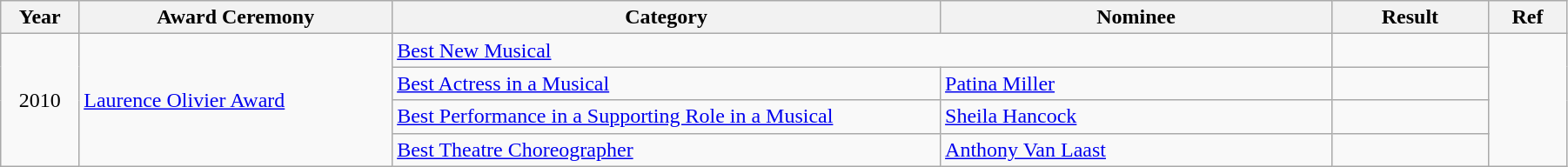<table class="wikitable" width="95%">
<tr>
<th width="5%">Year</th>
<th width="20%">Award Ceremony</th>
<th width="35%">Category</th>
<th width="25%">Nominee</th>
<th width="10%">Result</th>
<th width="5%">Ref</th>
</tr>
<tr>
<td rowspan="4" align="center">2010</td>
<td rowspan="4"><a href='#'>Laurence Olivier Award</a></td>
<td colspan="2"><a href='#'>Best New Musical</a></td>
<td></td>
<td rowspan="4" align="center"></td>
</tr>
<tr>
<td><a href='#'>Best Actress in a Musical</a></td>
<td><a href='#'>Patina Miller</a></td>
<td></td>
</tr>
<tr>
<td><a href='#'>Best Performance in a Supporting Role in a Musical</a></td>
<td><a href='#'>Sheila Hancock</a></td>
<td></td>
</tr>
<tr>
<td><a href='#'>Best Theatre Choreographer</a></td>
<td><a href='#'>Anthony Van Laast</a></td>
<td></td>
</tr>
</table>
